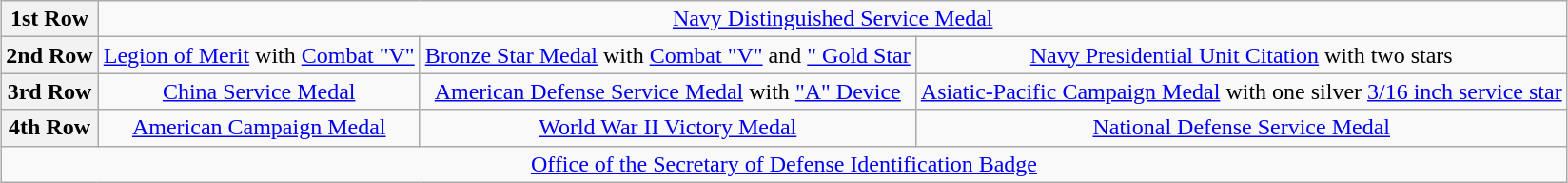<table class="wikitable" style="margin:1em auto; text-align:center;">
<tr>
<th>1st Row</th>
<td colspan="14"><a href='#'>Navy Distinguished Service Medal</a></td>
</tr>
<tr>
<th>2nd Row</th>
<td colspan="4"><a href='#'>Legion of Merit</a> with <a href='#'>Combat "V"</a></td>
<td colspan="4"><a href='#'>Bronze Star Medal</a> with <a href='#'>Combat "V"</a> and <a href='#'>" Gold Star</a></td>
<td colspan="4"><a href='#'>Navy Presidential Unit Citation</a> with two stars</td>
</tr>
<tr>
<th>3rd Row</th>
<td colspan="4"><a href='#'>China Service Medal</a></td>
<td colspan="4"><a href='#'>American Defense Service Medal</a> with <a href='#'>"A" Device</a></td>
<td colspan="4"><a href='#'>Asiatic-Pacific Campaign Medal</a> with one silver <a href='#'>3/16 inch service star</a></td>
</tr>
<tr>
<th>4th Row</th>
<td colspan="4"><a href='#'>American Campaign Medal</a></td>
<td colspan="4"><a href='#'>World War II Victory Medal</a></td>
<td colspan="4"><a href='#'>National Defense Service Medal</a></td>
</tr>
<tr>
<td colspan="14"><a href='#'>Office of the Secretary of Defense Identification Badge</a></td>
</tr>
</table>
